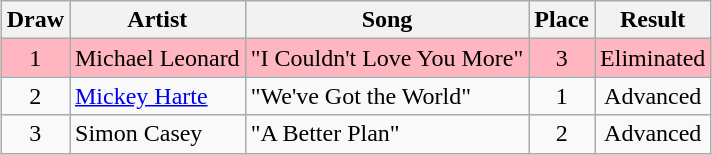<table class="sortable wikitable" style="margin: 1em auto 1em auto; text-align:center;">
<tr>
<th>Draw</th>
<th>Artist</th>
<th>Song</th>
<th>Place</th>
<th>Result</th>
</tr>
<tr style="background:lightpink;">
<td>1</td>
<td style="text-align:left;">Michael Leonard</td>
<td style="text-align:left;">"I Couldn't Love You More"</td>
<td>3</td>
<td>Eliminated</td>
</tr>
<tr>
<td>2</td>
<td style="text-align:left;"><a href='#'>Mickey Harte</a></td>
<td style="text-align:left;">"We've Got the World"</td>
<td>1</td>
<td>Advanced</td>
</tr>
<tr>
<td>3</td>
<td style="text-align:left;">Simon Casey</td>
<td style="text-align:left;">"A Better Plan"</td>
<td>2</td>
<td>Advanced</td>
</tr>
</table>
